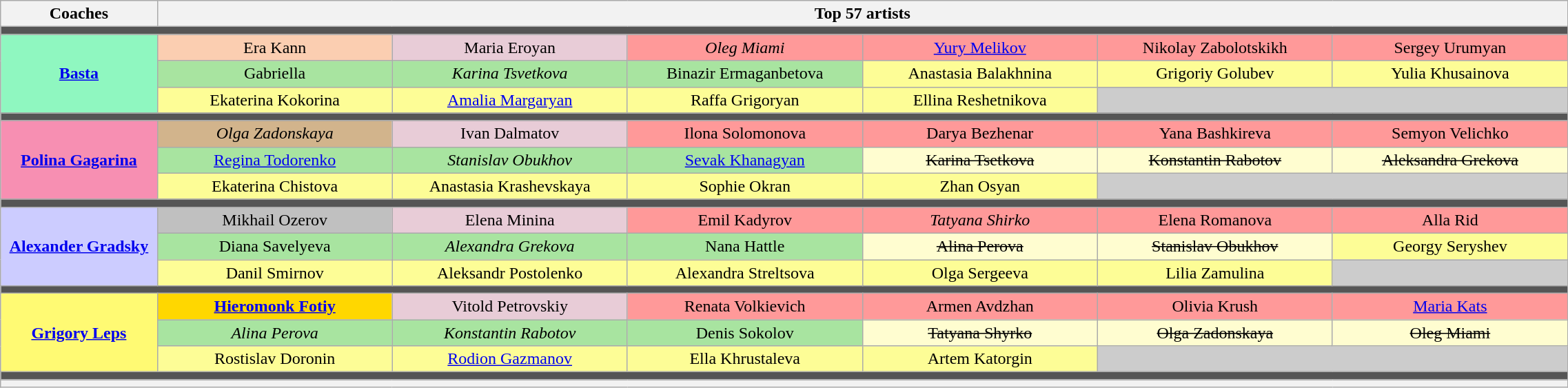<table class="wikitable" style="text-align:center; width:120%;">
<tr>
<th width="10%">Coaches</th>
<th width="90%" colspan="6">Top 57 artists</th>
</tr>
<tr>
<td colspan="7" style="background:#555555"></td>
</tr>
<tr>
<th rowspan=3 style="background:#8ff7c0;"><a href='#'>Basta</a></th>
<td width="15%" style="background:#FBCEB1">Era Kann</td>
<td width="15%" style="background:#E8CCD7">Maria Eroyan</td>
<td width="15%" style="background:#FF9999"><em>Oleg Miami</em></td>
<td width="15%" style="background:#FF9999"><a href='#'>Yury Melikov</a></td>
<td width="15%" style="background:#FF9999">Nikolay Zabolotskikh</td>
<td width="15%"style="background:#FF9999">Sergey Urumyan</td>
</tr>
<tr>
<td style="background:#A8E4A0">Gabriella</td>
<td style="background:#A8E4A0"><em>Karina Tsvetkova</em></td>
<td style="background:#A8E4A0">Binazir Ermaganbetova</td>
<td style="background:#FDFD96">Anastasia Balakhnina</td>
<td style="background:#FDFD96">Grigoriy Golubev</td>
<td style="background:#FDFD96">Yulia Khusainova</td>
</tr>
<tr>
<td style="background:#FDFD96">Ekaterina Kokorina</td>
<td style="background:#FDFD96"><a href='#'>Amalia Margaryan</a></td>
<td style="background:#FDFD96">Raffa Grigoryan</td>
<td style="background:#FDFD96">Ellina Reshetnikova</td>
<td colspan=2 style="background:#ccc"></td>
</tr>
<tr>
<td colspan="7" style="background:#555555"></td>
</tr>
<tr>
<th rowspan=3 style="background:#f78fb2;"><a href='#'>Polina Gagarina</a></th>
<td style="background:tan"><em>Olga Zadonskaya</em></td>
<td style="background:#E8CCD7">Ivan Dalmatov</td>
<td style="background:#FF9999">Ilona Solomonova</td>
<td style="background:#FF9999">Darya Bezhenar</td>
<td style="background:#FF9999">Yana Bashkireva</td>
<td style="background:#FF9999">Semyon Velichko</td>
</tr>
<tr>
<td style="background:#A8E4A0"><a href='#'>Regina Todorenko</a></td>
<td style="background:#A8E4A0"><em>Stanislav Obukhov</em></td>
<td style="background:#A8E4A0"><a href='#'>Sevak Khanagyan</a></td>
<td style="background:#FFFDD0"><s>Karina Tsetkova</s></td>
<td style="background:#FFFDD0"><s>Konstantin Rabotov</s></td>
<td style="background:#FFFDD0"><s>Aleksandra Grekova</s></td>
</tr>
<tr>
<td style="background:#FDFD96">Ekaterina Chistova</td>
<td style="background:#FDFD96">Anastasia Krashevskaya</td>
<td style="background:#FDFD96">Sophie Okran</td>
<td style="background:#FDFD96">Zhan Osyan</td>
<td colspan=2 style="background:#ccc"></td>
</tr>
<tr>
<td colspan="7" style="background:#555555"></td>
</tr>
<tr>
<th rowspan=3 style="background:#ccf;"><a href='#'>Alexander Gradsky</a></th>
<td style="background:silver;">Mikhail Ozerov</td>
<td style="background:#E8CCD7">Elena Minina</td>
<td style="background:#FF9999">Emil Kadyrov</td>
<td style="background:#FF9999"><em>Tatyana Shirko</em></td>
<td style="background:#FF9999">Elena Romanova</td>
<td style="background:#FF9999">Alla Rid</td>
</tr>
<tr>
<td style="background:#A8E4A0">Diana Savelyeva</td>
<td style="background:#A8E4A0"><em>Alexandra Grekova</em></td>
<td style="background:#A8E4A0">Nana Hattle</td>
<td style="background:#FFFDD0"><s>Alina Perova</s></td>
<td style="background:#FFFDD0"><s>Stanislav Obukhov</s></td>
<td style="background:#FDFD96">Georgy Seryshev</td>
</tr>
<tr>
<td style="background:#FDFD96">Danil Smirnov</td>
<td style="background:#FDFD96">Aleksandr Postolenko</td>
<td style="background:#FDFD96">Alexandra Streltsova</td>
<td style="background:#FDFD96">Olga Sergeeva</td>
<td style="background:#FDFD96">Lilia Zamulina</td>
<td style="background:#ccc"></td>
</tr>
<tr>
<td colspan="7" style="background:#555555"></td>
</tr>
<tr>
<th rowspan=3 style="background:#fffa73;"><a href='#'>Grigory Leps</a></th>
<td style="background:gold;"><strong><a href='#'>Hieromonk Fotiy</a></strong></td>
<td style="background:#E8CCD7">Vitold Petrovskiy</td>
<td style="background:#FF9999">Renata Volkievich</td>
<td style="background:#FF9999">Armen Avdzhan</td>
<td style="background:#FF9999">Olivia Krush</td>
<td style="background:#FF9999"><a href='#'>Maria Kats</a></td>
</tr>
<tr>
<td style="background:#A8E4A0"><em>Alina Perova</em></td>
<td style="background:#A8E4A0"><em>Konstantin Rabotov</em></td>
<td style="background:#A8E4A0">Denis Sokolov</td>
<td style="background:#FFFDD0"><s>Tatyana Shyrko</s></td>
<td style="background:#FFFDD0"><s>Olga Zadonskaya</s></td>
<td style="background:#FFFDD0"><s>Oleg Miami</s></td>
</tr>
<tr>
<td style="background:#FDFD96">Rostislav Doronin</td>
<td style="background:#FDFD96"><a href='#'>Rodion Gazmanov</a></td>
<td style="background:#FDFD96">Ella Khrustaleva</td>
<td style="background:#FDFD96">Artem Katorgin</td>
<td colspan=2 style="background:#ccc"></td>
</tr>
<tr>
<td colspan="7" style="background:#555555"></td>
</tr>
<tr>
<th style="font-size:90%; line-height:12px;" colspan="7"></th>
</tr>
</table>
